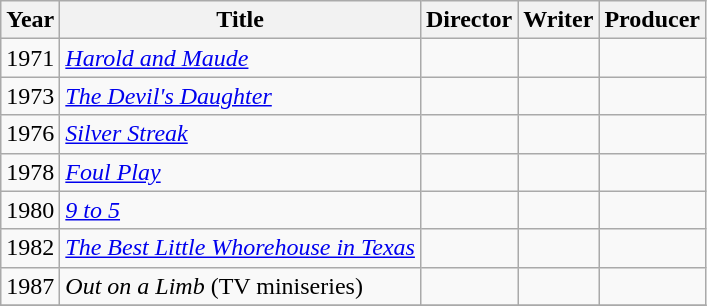<table class="wikitable" border="1">
<tr>
<th>Year</th>
<th>Title</th>
<th>Director</th>
<th>Writer</th>
<th>Producer</th>
</tr>
<tr>
<td>1971</td>
<td><em><a href='#'>Harold and Maude</a></em></td>
<td></td>
<td></td>
<td></td>
</tr>
<tr>
<td>1973</td>
<td><em><a href='#'>The Devil's Daughter</a></em></td>
<td></td>
<td></td>
<td></td>
</tr>
<tr>
<td>1976</td>
<td><em><a href='#'>Silver Streak</a></em></td>
<td></td>
<td></td>
<td></td>
</tr>
<tr>
<td>1978</td>
<td><em><a href='#'>Foul Play</a></em></td>
<td></td>
<td></td>
<td></td>
</tr>
<tr>
<td>1980</td>
<td><em><a href='#'>9 to 5</a></em></td>
<td></td>
<td></td>
<td></td>
</tr>
<tr>
<td>1982</td>
<td><em><a href='#'>The Best Little Whorehouse in Texas</a></em></td>
<td></td>
<td></td>
<td></td>
</tr>
<tr>
<td>1987</td>
<td><em>Out on a Limb</em> (TV miniseries)</td>
<td></td>
<td></td>
<td></td>
</tr>
<tr>
</tr>
</table>
